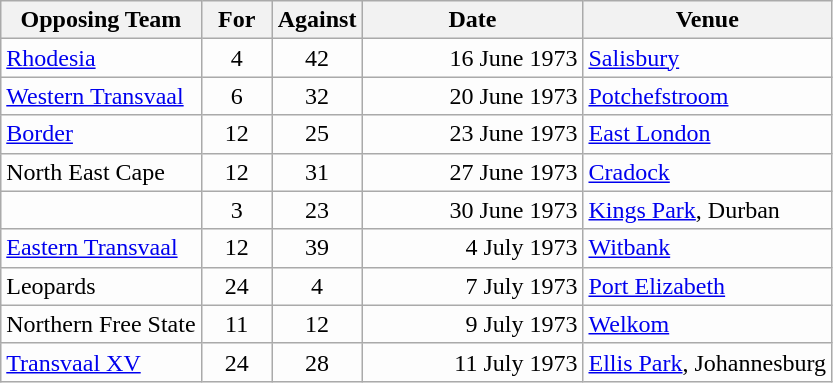<table class=wikitable>
<tr>
<th>Opposing Team</th>
<th>For</th>
<th>Against</th>
<th>Date</th>
<th>Venue</th>
</tr>
<tr bgcolor=#fdfdfd>
<td><a href='#'>Rhodesia</a></td>
<td align=center width=40>4</td>
<td align=center width=40>42</td>
<td width=140 align=right>16 June 1973</td>
<td><a href='#'>Salisbury</a></td>
</tr>
<tr bgcolor=#fdfdfd>
<td><a href='#'>Western Transvaal</a></td>
<td align=center width=40>6</td>
<td align=center width=40>32</td>
<td width=140 align=right>20 June 1973</td>
<td><a href='#'>Potchefstroom</a></td>
</tr>
<tr bgcolor=#fdfdfd>
<td><a href='#'>Border</a></td>
<td align=center width=40>12</td>
<td align=center width=40>25</td>
<td width=140 align=right>23 June 1973</td>
<td><a href='#'>East London</a></td>
</tr>
<tr bgcolor=#fdfdfd>
<td>North East Cape</td>
<td align=center width=40>12</td>
<td align=center width=40>31</td>
<td width=140 align=right>27 June 1973</td>
<td><a href='#'>Cradock</a></td>
</tr>
<tr bgcolor=#fdfdfd>
<td></td>
<td align=center width=40>3</td>
<td align=center width=40>23</td>
<td width=140 align=right>30 June 1973</td>
<td><a href='#'>Kings Park</a>, Durban</td>
</tr>
<tr bgcolor=#fdfdfd>
<td><a href='#'>Eastern Transvaal</a></td>
<td align=center width=40>12</td>
<td align=center width=40>39</td>
<td width=140 align=right>4 July 1973</td>
<td><a href='#'>Witbank</a></td>
</tr>
<tr bgcolor=#fdfdfd>
<td>Leopards</td>
<td align=center width=40>24</td>
<td align=center width=40>4</td>
<td width=140 align=right>7 July 1973</td>
<td><a href='#'>Port Elizabeth</a></td>
</tr>
<tr bgcolor=#fdfdfd>
<td>Northern Free State</td>
<td align=center width=40>11</td>
<td align=center width=40>12</td>
<td width=140 align=right>9 July 1973</td>
<td><a href='#'>Welkom</a></td>
</tr>
<tr bgcolor=#fdfdfd>
<td><a href='#'>Transvaal XV</a></td>
<td align=center width=40>24</td>
<td align=center width=40>28</td>
<td width=140 align=right>11 July 1973</td>
<td><a href='#'>Ellis Park</a>, Johannesburg</td>
</tr>
</table>
